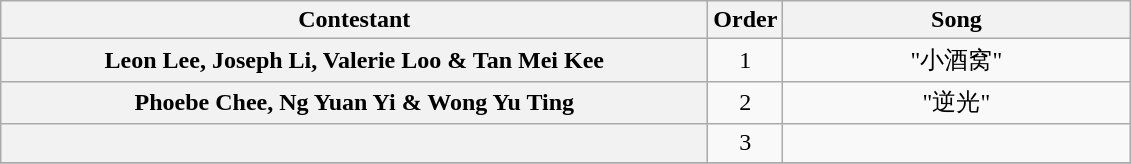<table class="wikitable plainrowheaders" style="text-align:center;">
<tr>
<th scope="col" style="width:29em;">Contestant</th>
<th scope="col">Order</th>
<th scope="col" style="width:14em;">Song</th>
</tr>
<tr>
<th scope="row">Leon Lee, Joseph Li, Valerie Loo & Tan Mei Kee</th>
<td>1</td>
<td>"小酒窝"</td>
</tr>
<tr>
<th scope="row">Phoebe Chee, Ng Yuan Yi & Wong Yu Ting</th>
<td>2</td>
<td>"逆光"</td>
</tr>
<tr>
<th scope="row"></th>
<td>3</td>
<td></td>
</tr>
<tr>
</tr>
</table>
